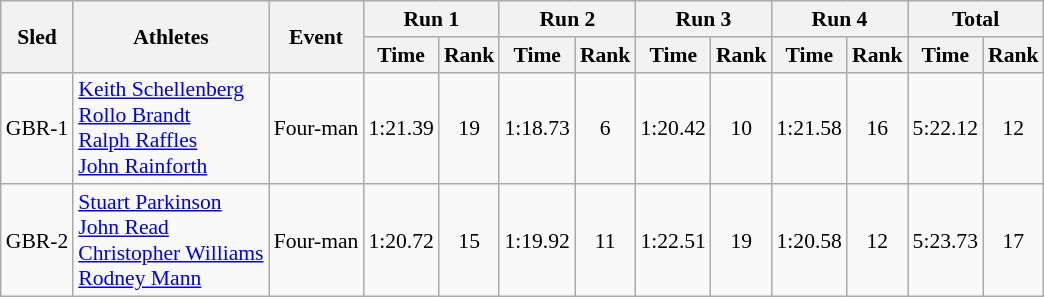<table class="wikitable"  border="1" style="font-size:90%">
<tr>
<th rowspan="2">Sled</th>
<th rowspan="2">Athletes</th>
<th rowspan="2">Event</th>
<th colspan="2">Run 1</th>
<th colspan="2">Run 2</th>
<th colspan="2">Run 3</th>
<th colspan="2">Run 4</th>
<th colspan="2">Total</th>
</tr>
<tr>
<th>Time</th>
<th>Rank</th>
<th>Time</th>
<th>Rank</th>
<th>Time</th>
<th>Rank</th>
<th>Time</th>
<th>Rank</th>
<th>Time</th>
<th>Rank</th>
</tr>
<tr>
<td align="center">GBR-1</td>
<td><a href='#'>Keith Schellenberg</a><br><a href='#'>Rollo Brandt</a><br><a href='#'>Ralph Raffles</a><br><a href='#'>John Rainforth</a></td>
<td>Four-man</td>
<td align="center">1:21.39</td>
<td align="center">19</td>
<td align="center">1:18.73</td>
<td align="center">6</td>
<td align="center">1:20.42</td>
<td align="center">10</td>
<td align="center">1:21.58</td>
<td align="center">16</td>
<td align="center">5:22.12</td>
<td align="center">12</td>
</tr>
<tr>
<td align="center">GBR-2</td>
<td><a href='#'>Stuart Parkinson</a><br><a href='#'>John Read</a><br><a href='#'>Christopher Williams</a><br><a href='#'>Rodney Mann</a></td>
<td>Four-man</td>
<td align="center">1:20.72</td>
<td align="center">15</td>
<td align="center">1:19.92</td>
<td align="center">11</td>
<td align="center">1:22.51</td>
<td align="center">19</td>
<td align="center">1:20.58</td>
<td align="center">12</td>
<td align="center">5:23.73</td>
<td align="center">17</td>
</tr>
</table>
